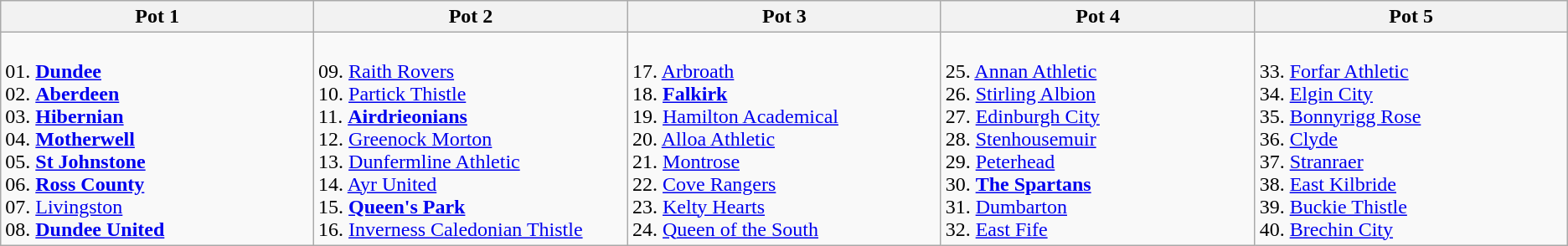<table class="wikitable">
<tr>
<th style="width:250px;">Pot 1</th>
<th style="width:250px;">Pot 2</th>
<th style="width:250px;">Pot 3</th>
<th style="width:250px;">Pot 4</th>
<th style="width:250px;">Pot 5</th>
</tr>
<tr>
<td valign=top><br>01. <strong><a href='#'>Dundee</a></strong><br>
02. <strong><a href='#'>Aberdeen</a></strong><br>
03. <strong><a href='#'>Hibernian</a></strong><br>
04. <strong><a href='#'>Motherwell</a></strong><br>
05. <strong><a href='#'>St Johnstone</a></strong><br>
06. <strong><a href='#'>Ross County</a></strong><br>
07. <a href='#'>Livingston</a><br>
08. <strong><a href='#'>Dundee United</a></strong></td>
<td valign=top><br>09. <a href='#'>Raith Rovers</a><br>
10. <a href='#'>Partick Thistle</a><br>
11. <strong><a href='#'>Airdrieonians</a></strong><br>
12. <a href='#'>Greenock Morton</a><br>
13. <a href='#'>Dunfermline Athletic</a><br>
14. <a href='#'>Ayr United</a><br>
15. <strong><a href='#'>Queen's Park</a></strong><br>
16. <a href='#'>Inverness Caledonian Thistle</a></td>
<td valign=top><br>17. <a href='#'>Arbroath</a><br>
18. <strong><a href='#'>Falkirk</a></strong><br>
19. <a href='#'>Hamilton Academical</a><br>
20. <a href='#'>Alloa Athletic</a><br>
21. <a href='#'>Montrose</a><br>
22. <a href='#'>Cove Rangers</a><br>
23. <a href='#'>Kelty Hearts</a><br>
24. <a href='#'>Queen of the South</a></td>
<td valign=top><br>25. <a href='#'>Annan Athletic</a><br>
26. <a href='#'>Stirling Albion</a><br>
27. <a href='#'>Edinburgh City</a><br>
28. <a href='#'>Stenhousemuir</a><br>
29. <a href='#'>Peterhead</a><br>
30. <strong><a href='#'>The Spartans</a></strong><br>
31. <a href='#'>Dumbarton</a><br>
32. <a href='#'>East Fife</a></td>
<td valign=top><br>33. <a href='#'>Forfar Athletic</a><br>
34. <a href='#'>Elgin City</a><br>
35. <a href='#'>Bonnyrigg Rose</a><br>
36. <a href='#'>Clyde</a><br>
37. <a href='#'>Stranraer</a><br>
38. <a href='#'>East Kilbride</a><br>
39. <a href='#'>Buckie Thistle</a><br>
40. <a href='#'>Brechin City</a></td>
</tr>
</table>
